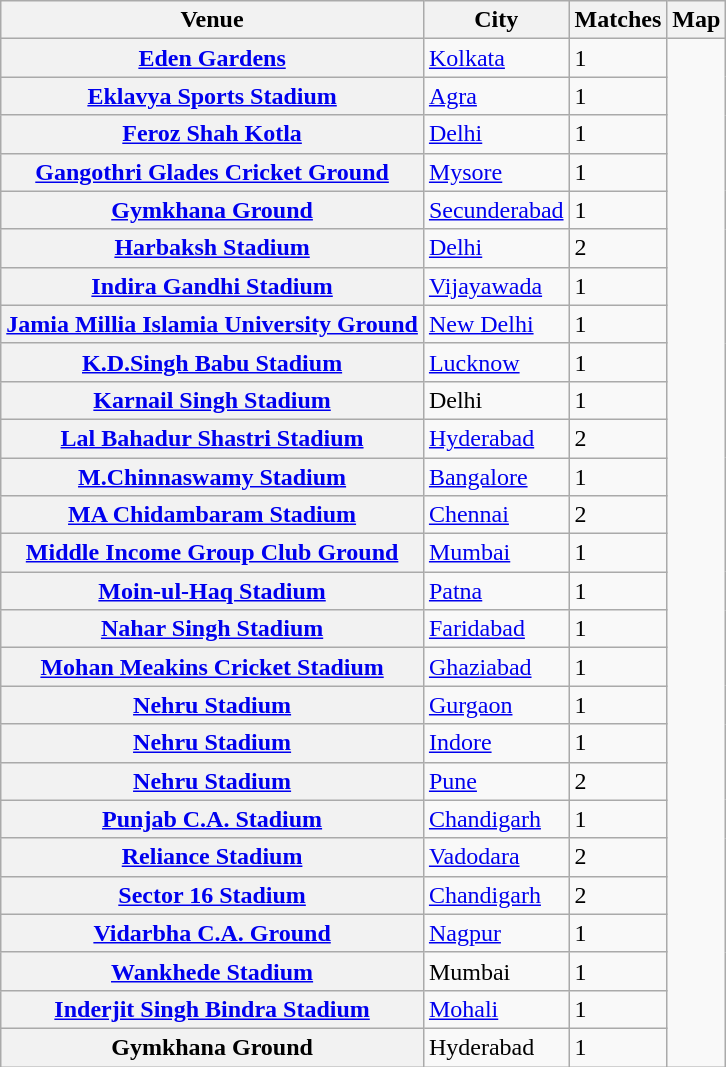<table class="wikitable">
<tr>
<th>Venue</th>
<th>City</th>
<th>Matches</th>
<th>Map</th>
</tr>
<tr>
<th><a href='#'>Eden Gardens</a></th>
<td><a href='#'>Kolkata</a></td>
<td>1</td>
<td rowspan="27"></td>
</tr>
<tr>
<th><a href='#'>Eklavya Sports Stadium</a></th>
<td><a href='#'>Agra</a></td>
<td>1</td>
</tr>
<tr>
<th><a href='#'>Feroz Shah Kotla</a></th>
<td><a href='#'>Delhi</a></td>
<td>1</td>
</tr>
<tr>
<th><a href='#'>Gangothri Glades Cricket Ground</a></th>
<td><a href='#'>Mysore</a></td>
<td>1</td>
</tr>
<tr>
<th><a href='#'>Gymkhana Ground</a></th>
<td><a href='#'>Secunderabad</a></td>
<td>1</td>
</tr>
<tr>
<th><a href='#'>Harbaksh Stadium</a></th>
<td><a href='#'>Delhi</a></td>
<td>2</td>
</tr>
<tr>
<th><a href='#'>Indira Gandhi Stadium</a></th>
<td><a href='#'>Vijayawada</a></td>
<td>1</td>
</tr>
<tr>
<th><a href='#'>Jamia Millia Islamia University Ground</a></th>
<td><a href='#'>New Delhi</a></td>
<td>1</td>
</tr>
<tr>
<th><a href='#'>K.D.Singh Babu Stadium</a></th>
<td><a href='#'>Lucknow</a></td>
<td>1</td>
</tr>
<tr>
<th><a href='#'>Karnail Singh Stadium</a></th>
<td>Delhi</td>
<td>1</td>
</tr>
<tr>
<th><a href='#'>Lal Bahadur Shastri Stadium</a></th>
<td><a href='#'>Hyderabad</a></td>
<td>2</td>
</tr>
<tr>
<th><a href='#'>M.Chinnaswamy Stadium</a></th>
<td><a href='#'>Bangalore</a></td>
<td>1</td>
</tr>
<tr>
<th><a href='#'>MA Chidambaram Stadium</a></th>
<td><a href='#'>Chennai</a></td>
<td>2</td>
</tr>
<tr>
<th><a href='#'>Middle Income Group Club Ground</a></th>
<td><a href='#'>Mumbai</a></td>
<td>1</td>
</tr>
<tr>
<th><a href='#'>Moin-ul-Haq Stadium</a></th>
<td><a href='#'>Patna</a></td>
<td>1</td>
</tr>
<tr>
<th><a href='#'>Nahar Singh Stadium</a></th>
<td><a href='#'>Faridabad</a></td>
<td>1</td>
</tr>
<tr>
<th><a href='#'>Mohan Meakins Cricket Stadium</a></th>
<td><a href='#'>Ghaziabad</a></td>
<td>1</td>
</tr>
<tr>
<th><a href='#'>Nehru Stadium</a></th>
<td><a href='#'>Gurgaon</a></td>
<td>1</td>
</tr>
<tr>
<th><a href='#'>Nehru Stadium</a></th>
<td><a href='#'>Indore</a></td>
<td>1</td>
</tr>
<tr>
<th><a href='#'>Nehru Stadium</a></th>
<td><a href='#'>Pune</a></td>
<td>2</td>
</tr>
<tr>
<th><a href='#'>Punjab C.A. Stadium</a></th>
<td><a href='#'>Chandigarh</a></td>
<td>1</td>
</tr>
<tr>
<th><a href='#'>Reliance Stadium</a></th>
<td><a href='#'>Vadodara</a></td>
<td>2</td>
</tr>
<tr>
<th><a href='#'>Sector 16 Stadium</a></th>
<td><a href='#'>Chandigarh</a></td>
<td>2</td>
</tr>
<tr>
<th><a href='#'>Vidarbha C.A. Ground</a></th>
<td><a href='#'>Nagpur</a></td>
<td>1</td>
</tr>
<tr>
<th><a href='#'>Wankhede Stadium</a></th>
<td>Mumbai</td>
<td>1</td>
</tr>
<tr>
<th><a href='#'>Inderjit Singh Bindra Stadium</a></th>
<td><a href='#'>Mohali</a></td>
<td>1</td>
</tr>
<tr>
<th>Gymkhana Ground</th>
<td>Hyderabad</td>
<td>1</td>
</tr>
</table>
